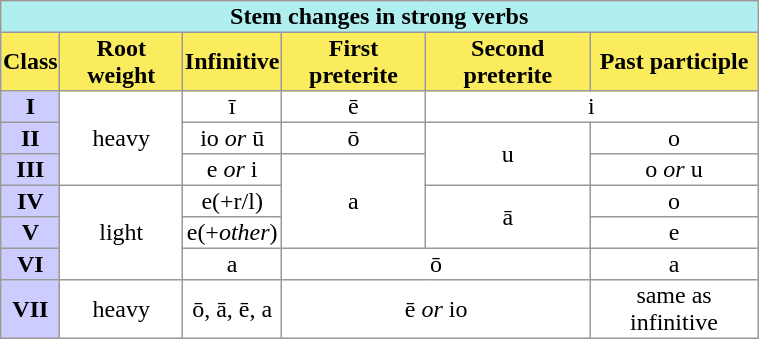<table width=40% border=1 style="text-align:center; margin:1em 1em 1em 0; border:1px #999 solid; border-collapse:collapse;">
<tr>
<th style="background:#afefef;" colspan="6"><strong>Stem changes in strong verbs</strong></th>
</tr>
<tr>
<th style="background:#FBEC5D;"><strong>Class</strong></th>
<th style="background:#FBEC5D;"><strong>Root weight</strong></th>
<th style="background:#FBEC5D;"><strong>Infinitive</strong></th>
<th style="background:#FBEC5D;"><strong>First preterite</strong></th>
<th style="background:#FBEC5D;"><strong>Second preterite</strong></th>
<th style="background:#FBEC5D;"><strong>Past participle</strong></th>
</tr>
<tr>
<td style="background:#CCCCFF;"><strong>I</strong></td>
<td rowspan="3">heavy</td>
<td>ī</td>
<td>ē</td>
<td colspan="2">i</td>
</tr>
<tr>
<td style="background:#CCCCFF;"><strong>II</strong></td>
<td>io <em>or</em> ū</td>
<td>ō</td>
<td rowspan="2">u</td>
<td>o</td>
</tr>
<tr>
<td style="background:#CCCCFF;"><strong>III</strong></td>
<td>e <em>or</em> i</td>
<td rowspan="3">a</td>
<td>o <em>or</em> u</td>
</tr>
<tr>
<td style="background:#CCCCFF;"><strong>IV</strong></td>
<td rowspan="3">light</td>
<td>e(+r/l)</td>
<td rowspan="2">ā</td>
<td>o</td>
</tr>
<tr>
<td style="background:#CCCCFF;"><strong>V</strong></td>
<td>e(+<em>other</em>)</td>
<td>e</td>
</tr>
<tr>
<td style="background:#CCCCFF;"><strong>VI</strong></td>
<td>a</td>
<td colspan=2>ō</td>
<td>a</td>
</tr>
<tr>
<td style="background:#CCCCFF;"><strong>VII</strong></td>
<td>heavy</td>
<td>ō, ā, ē, a</td>
<td colspan=2>ē <em>or</em> io</td>
<td>same as infinitive</td>
</tr>
</table>
